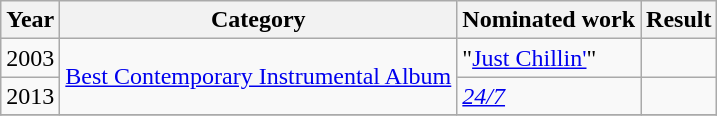<table class="wikitable sortable">
<tr>
<th>Year</th>
<th>Category</th>
<th>Nominated work</th>
<th>Result</th>
</tr>
<tr>
<td>2003</td>
<td rowspan="2"><a href='#'>Best Contemporary Instrumental Album</a></td>
<td>"<a href='#'>Just Chillin'</a>"</td>
<td></td>
</tr>
<tr>
<td>2013</td>
<td><em><a href='#'>24/7</a></em></td>
<td></td>
</tr>
<tr>
</tr>
</table>
